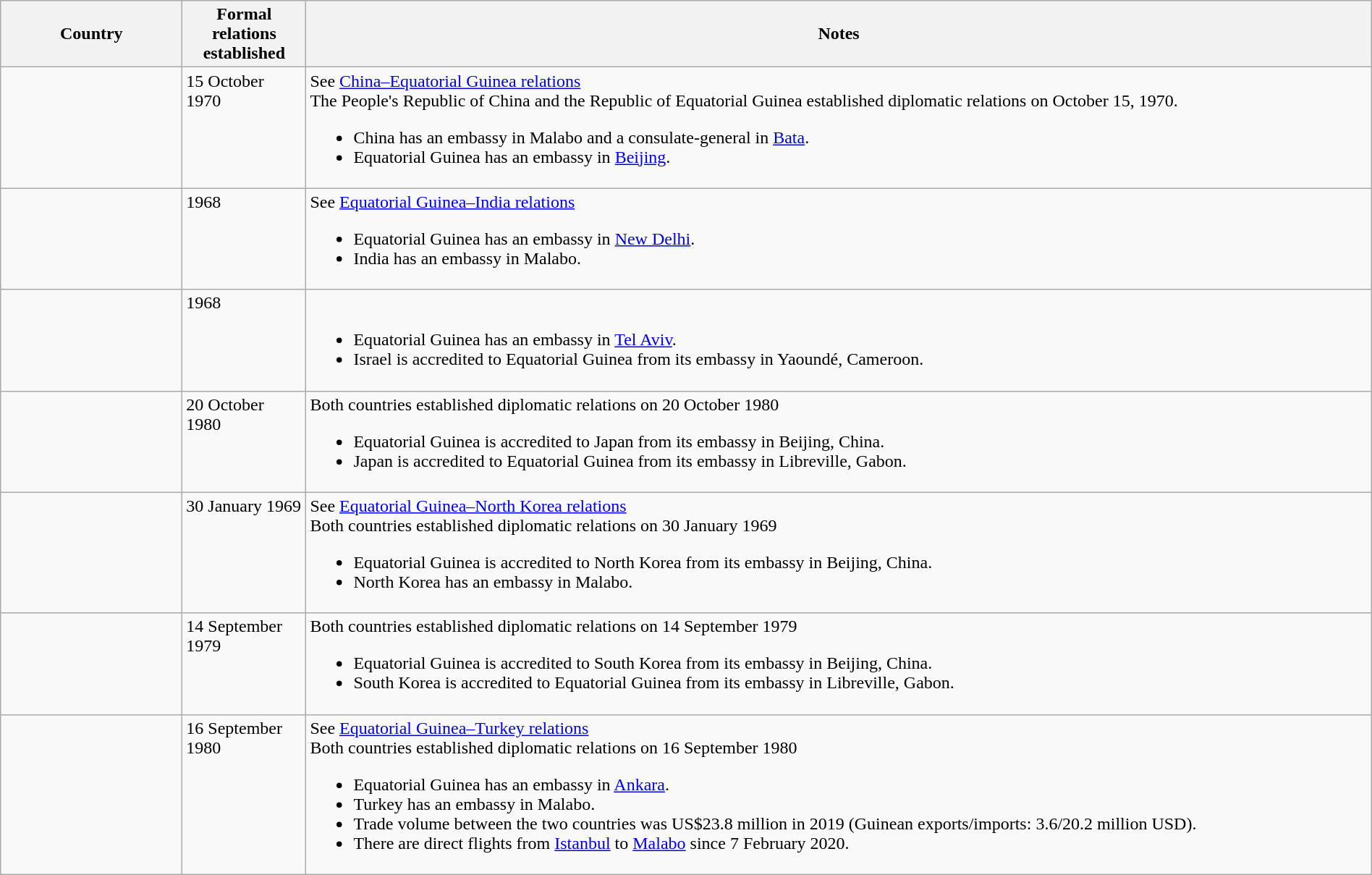<table class="wikitable sortable" style="width:100%; margin:auto;">
<tr>
<th style="width:120pt;">Country</th>
<th style="width:80pt;">Formal relations established</th>
<th>Notes</th>
</tr>
<tr valign="top">
<td></td>
<td>15 October 1970</td>
<td>See <a href='#'>China–Equatorial Guinea relations</a><br>The People's Republic of China and the Republic of Equatorial Guinea established diplomatic relations on October 15, 1970.<ul><li>China has an embassy in Malabo and a consulate-general in <a href='#'>Bata</a>.</li><li>Equatorial Guinea has an embassy in <a href='#'>Beijing</a>.</li></ul></td>
</tr>
<tr valign="top">
<td></td>
<td>1968</td>
<td>See <a href='#'>Equatorial Guinea–India relations</a><br><ul><li>Equatorial Guinea has an embassy in <a href='#'>New Delhi</a>.</li><li>India has an embassy in Malabo.</li></ul></td>
</tr>
<tr valign="top">
<td></td>
<td>1968</td>
<td><br><ul><li>Equatorial Guinea has an embassy in <a href='#'>Tel Aviv</a>.</li><li>Israel is accredited to Equatorial Guinea from its embassy in Yaoundé, Cameroon.</li></ul></td>
</tr>
<tr valign="top">
<td></td>
<td>20 October 1980</td>
<td>Both countries established diplomatic relations on 20 October 1980<br><ul><li>Equatorial Guinea is accredited to Japan from its embassy in Beijing, China.</li><li>Japan is accredited to Equatorial Guinea from its embassy in Libreville, Gabon.</li></ul></td>
</tr>
<tr valign="top">
<td></td>
<td>30 January 1969</td>
<td>See <a href='#'>Equatorial Guinea–North Korea relations</a><br>Both countries established diplomatic relations on 30 January 1969<ul><li>Equatorial Guinea is accredited to North Korea from its embassy in Beijing, China.</li><li>North Korea has an embassy in Malabo.</li></ul></td>
</tr>
<tr valign="top">
<td></td>
<td>14 September 1979</td>
<td>Both countries established diplomatic relations on 14 September 1979<br><ul><li>Equatorial Guinea is accredited to South Korea from its embassy in Beijing, China.</li><li>South Korea is accredited to Equatorial Guinea from its embassy in Libreville, Gabon.</li></ul></td>
</tr>
<tr valign="top">
<td></td>
<td>16 September 1980</td>
<td>See <a href='#'>Equatorial Guinea–Turkey relations</a><br>Both countries established diplomatic relations on 16 September 1980<ul><li>Equatorial Guinea has an embassy in <a href='#'>Ankara</a>.</li><li>Turkey has an embassy in Malabo.</li><li>Trade volume between the two countries was US$23.8 million in 2019 (Guinean exports/imports: 3.6/20.2 million USD).</li><li>There are direct flights from <a href='#'>Istanbul</a> to <a href='#'>Malabo</a> since 7 February 2020.</li></ul></td>
</tr>
</table>
